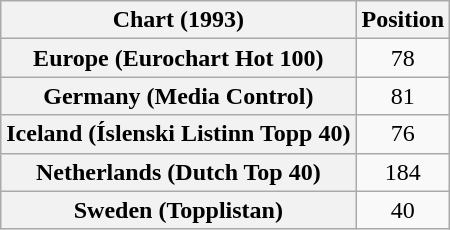<table class="wikitable sortable plainrowheaders" style="text-align:center">
<tr>
<th scope="col">Chart (1993)</th>
<th scope="col">Position</th>
</tr>
<tr>
<th scope="row">Europe (Eurochart Hot 100)</th>
<td>78</td>
</tr>
<tr>
<th scope="row">Germany (Media Control)</th>
<td>81</td>
</tr>
<tr>
<th scope="row">Iceland (Íslenski Listinn Topp 40)</th>
<td>76</td>
</tr>
<tr>
<th scope="row">Netherlands (Dutch Top 40)</th>
<td>184</td>
</tr>
<tr>
<th scope="row">Sweden (Topplistan)</th>
<td>40</td>
</tr>
</table>
